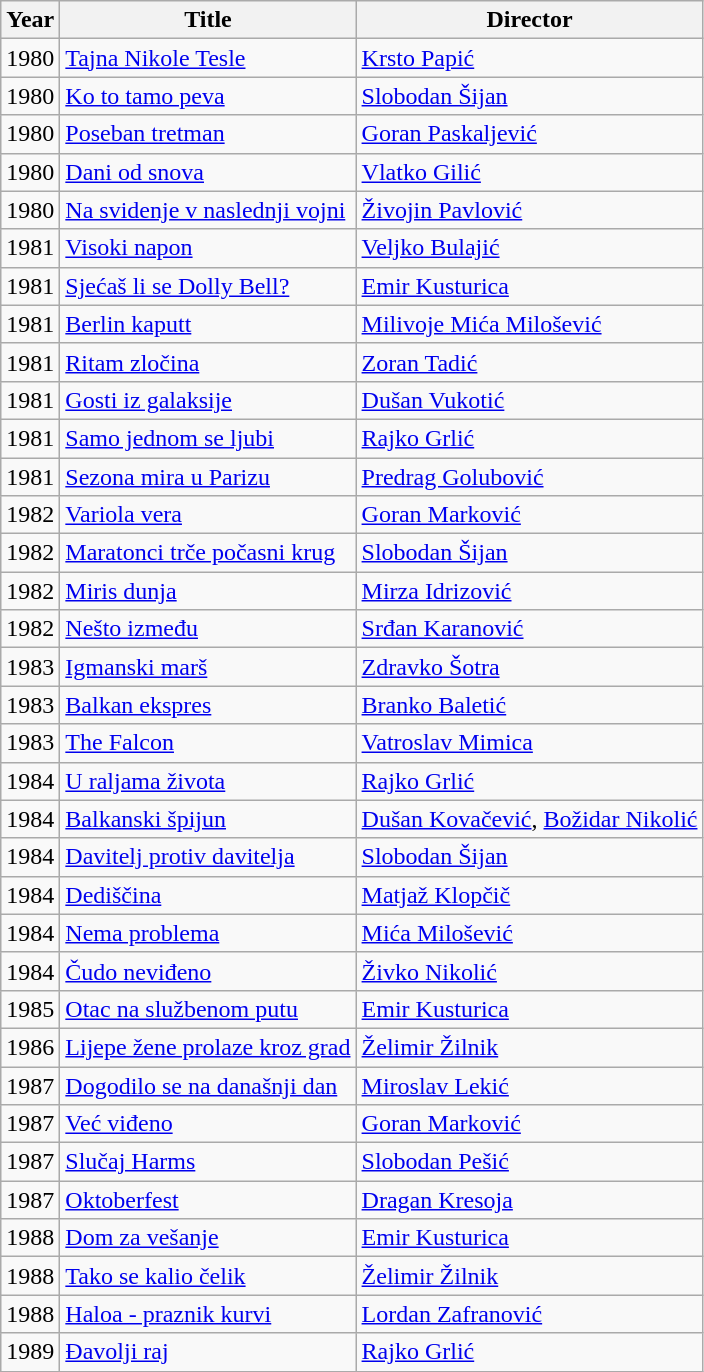<table class="wikitable">
<tr>
<th>Year</th>
<th>Title</th>
<th>Director</th>
</tr>
<tr>
<td>1980</td>
<td><a href='#'>Tajna Nikole Tesle</a></td>
<td><a href='#'>Krsto Papić</a></td>
</tr>
<tr>
<td>1980</td>
<td><a href='#'>Ko to tamo peva</a></td>
<td><a href='#'>Slobodan Šijan</a></td>
</tr>
<tr>
<td>1980</td>
<td><a href='#'>Poseban tretman</a></td>
<td><a href='#'>Goran Paskaljević</a></td>
</tr>
<tr>
<td>1980</td>
<td><a href='#'>Dani od snova</a></td>
<td><a href='#'>Vlatko Gilić</a></td>
</tr>
<tr>
<td>1980</td>
<td><a href='#'>Na svidenje v naslednji vojni</a></td>
<td><a href='#'>Živojin Pavlović</a></td>
</tr>
<tr>
<td>1981</td>
<td><a href='#'>Visoki napon</a></td>
<td><a href='#'>Veljko Bulajić</a></td>
</tr>
<tr>
<td>1981</td>
<td><a href='#'>Sjećaš li se Dolly Bell?</a></td>
<td><a href='#'>Emir Kusturica</a></td>
</tr>
<tr>
<td>1981</td>
<td><a href='#'>Berlin kaputt</a></td>
<td><a href='#'>Milivoje Mića Milošević</a></td>
</tr>
<tr>
<td>1981</td>
<td><a href='#'>Ritam zločina</a></td>
<td><a href='#'>Zoran Tadić</a></td>
</tr>
<tr>
<td>1981</td>
<td><a href='#'>Gosti iz galaksije</a></td>
<td><a href='#'>Dušan Vukotić</a></td>
</tr>
<tr>
<td>1981</td>
<td><a href='#'>Samo jednom se ljubi</a></td>
<td><a href='#'>Rajko Grlić</a></td>
</tr>
<tr>
<td>1981</td>
<td><a href='#'>Sezona mira u Parizu</a></td>
<td><a href='#'>Predrag Golubović</a></td>
</tr>
<tr>
<td>1982</td>
<td><a href='#'>Variola vera</a></td>
<td><a href='#'>Goran Marković</a></td>
</tr>
<tr>
<td>1982</td>
<td><a href='#'>Maratonci trče počasni krug</a></td>
<td><a href='#'>Slobodan Šijan</a></td>
</tr>
<tr>
<td>1982</td>
<td><a href='#'>Miris dunja</a></td>
<td><a href='#'>Mirza Idrizović</a></td>
</tr>
<tr>
<td>1982</td>
<td><a href='#'>Nešto između</a></td>
<td><a href='#'>Srđan Karanović</a></td>
</tr>
<tr>
<td>1983</td>
<td><a href='#'>Igmanski marš</a></td>
<td><a href='#'>Zdravko Šotra</a></td>
</tr>
<tr>
<td>1983</td>
<td><a href='#'>Balkan ekspres</a></td>
<td><a href='#'>Branko Baletić</a></td>
</tr>
<tr>
<td>1983</td>
<td><a href='#'>The Falcon</a></td>
<td><a href='#'>Vatroslav Mimica</a></td>
</tr>
<tr>
<td>1984</td>
<td><a href='#'>U raljama života</a></td>
<td><a href='#'>Rajko Grlić</a></td>
</tr>
<tr>
<td>1984</td>
<td><a href='#'>Balkanski špijun</a></td>
<td><a href='#'>Dušan Kovačević</a>, <a href='#'>Božidar Nikolić</a></td>
</tr>
<tr>
<td>1984</td>
<td><a href='#'>Davitelj protiv davitelja</a></td>
<td><a href='#'>Slobodan Šijan</a></td>
</tr>
<tr>
<td>1984</td>
<td><a href='#'>Dediščina</a></td>
<td><a href='#'>Matjaž Klopčič</a></td>
</tr>
<tr>
<td>1984</td>
<td><a href='#'>Nema problema</a></td>
<td><a href='#'>Mića Milošević</a></td>
</tr>
<tr>
<td>1984</td>
<td><a href='#'>Čudo neviđeno</a></td>
<td><a href='#'>Živko Nikolić</a></td>
</tr>
<tr>
<td>1985</td>
<td><a href='#'>Otac na službenom putu</a></td>
<td><a href='#'>Emir Kusturica</a></td>
</tr>
<tr>
<td>1986</td>
<td><a href='#'>Lijepe žene prolaze kroz grad</a></td>
<td><a href='#'>Želimir Žilnik</a></td>
</tr>
<tr>
<td>1987</td>
<td><a href='#'>Dogodilo se na današnji dan</a></td>
<td><a href='#'>Miroslav Lekić</a></td>
</tr>
<tr>
<td>1987</td>
<td><a href='#'>Već viđeno</a></td>
<td><a href='#'>Goran Marković</a></td>
</tr>
<tr>
<td>1987</td>
<td><a href='#'>Slučaj Harms</a></td>
<td><a href='#'>Slobodan Pešić</a></td>
</tr>
<tr>
<td>1987</td>
<td><a href='#'>Oktoberfest</a></td>
<td><a href='#'>Dragan Kresoja</a></td>
</tr>
<tr>
<td>1988</td>
<td><a href='#'>Dom za vešanje</a></td>
<td><a href='#'>Emir Kusturica</a></td>
</tr>
<tr>
<td>1988</td>
<td><a href='#'>Tako se kalio čelik</a></td>
<td><a href='#'>Želimir Žilnik</a></td>
</tr>
<tr>
<td>1988</td>
<td><a href='#'>Haloa - praznik kurvi</a></td>
<td><a href='#'>Lordan Zafranović</a></td>
</tr>
<tr>
<td>1989</td>
<td><a href='#'>Đavolji raj</a></td>
<td><a href='#'>Rajko Grlić</a></td>
</tr>
</table>
